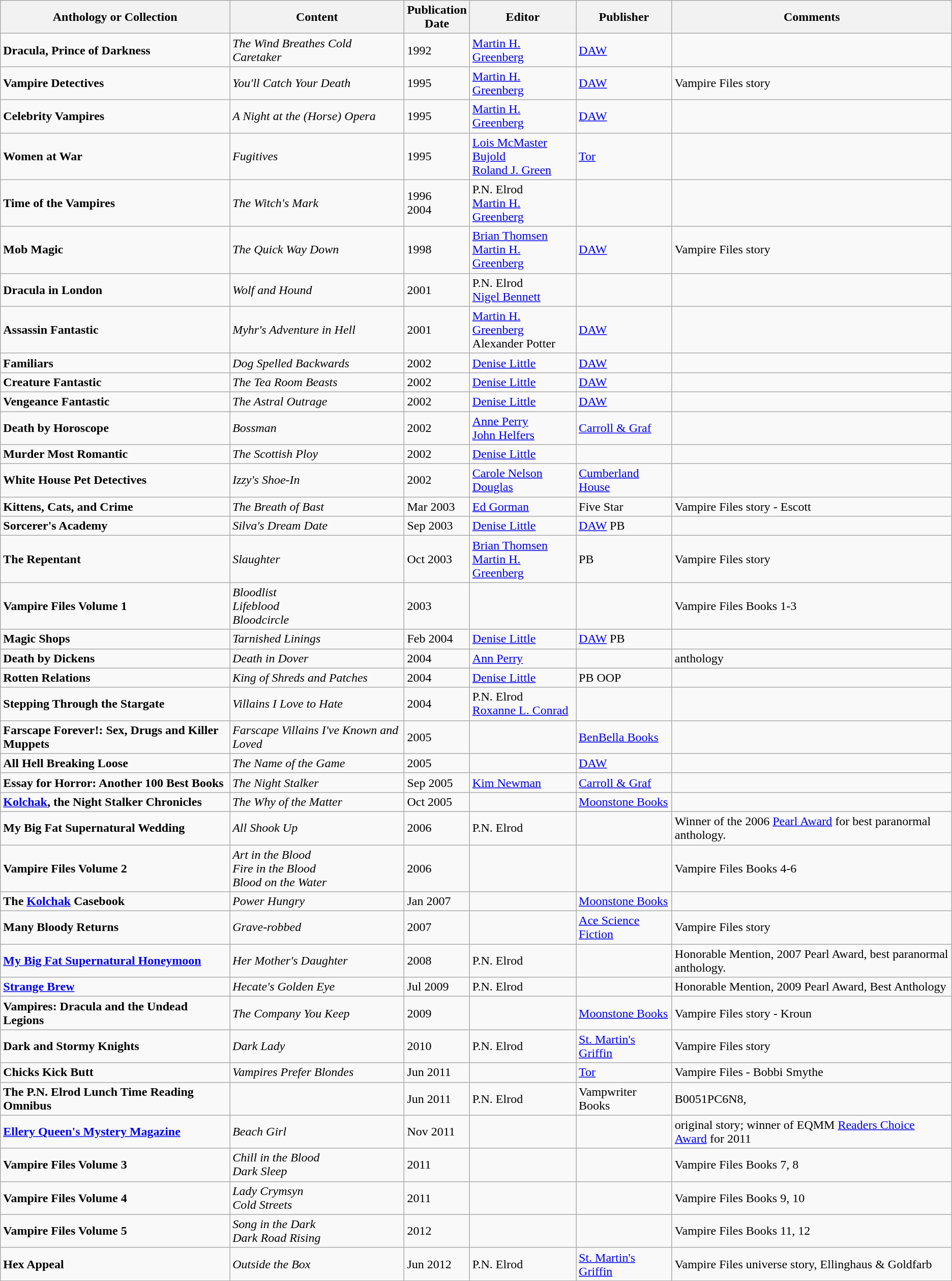<table class="wikitable">
<tr>
<th>Anthology or Collection</th>
<th>Content</th>
<th>Publication<br>Date</th>
<th>Editor</th>
<th>Publisher</th>
<th>Comments</th>
</tr>
<tr>
<td><strong>Dracula, Prince of Darkness</strong></td>
<td><em>The Wind Breathes Cold</em><br><em>Caretaker</em></td>
<td>1992</td>
<td><a href='#'>Martin H. Greenberg</a></td>
<td><a href='#'>DAW</a></td>
<td></td>
</tr>
<tr>
<td><strong>Vampire Detectives</strong></td>
<td><em>You'll Catch Your Death</em></td>
<td>1995</td>
<td><a href='#'>Martin H. Greenberg</a></td>
<td><a href='#'>DAW</a></td>
<td>Vampire Files story</td>
</tr>
<tr>
<td><strong>Celebrity Vampires</strong></td>
<td><em>A Night at the (Horse) Opera</em></td>
<td>1995</td>
<td><a href='#'>Martin H. Greenberg</a></td>
<td><a href='#'>DAW</a></td>
<td></td>
</tr>
<tr>
<td><strong>Women at War</strong></td>
<td><em>Fugitives</em></td>
<td>1995</td>
<td><a href='#'>Lois McMaster Bujold</a><br><a href='#'>Roland J. Green</a></td>
<td><a href='#'>Tor</a></td>
<td></td>
</tr>
<tr>
<td><strong>Time of the Vampires</strong></td>
<td><em>The Witch's Mark</em></td>
<td>1996<br>2004</td>
<td>P.N. Elrod<br><a href='#'>Martin H. Greenberg</a></td>
<td></td>
<td></td>
</tr>
<tr>
<td><strong>Mob Magic</strong></td>
<td><em>The Quick Way Down</em></td>
<td>1998</td>
<td><a href='#'>Brian Thomsen</a><br><a href='#'>Martin H. Greenberg</a></td>
<td><a href='#'>DAW</a></td>
<td>Vampire Files story</td>
</tr>
<tr>
<td><strong>Dracula in London</strong></td>
<td><em>Wolf and Hound</em></td>
<td>2001</td>
<td>P.N. Elrod<br><a href='#'>Nigel Bennett</a></td>
<td></td>
<td></td>
</tr>
<tr>
<td><strong>Assassin Fantastic</strong></td>
<td><em>Myhr's Adventure in Hell</em></td>
<td>2001</td>
<td><a href='#'>Martin H. Greenberg</a><br>Alexander Potter</td>
<td><a href='#'>DAW</a></td>
<td></td>
</tr>
<tr>
<td><strong>Familiars</strong></td>
<td><em>Dog Spelled Backwards</em></td>
<td>2002</td>
<td><a href='#'>Denise Little</a></td>
<td><a href='#'>DAW</a></td>
<td></td>
</tr>
<tr>
<td><strong>Creature Fantastic</strong></td>
<td><em>The Tea Room Beasts</em></td>
<td>2002</td>
<td><a href='#'>Denise Little</a></td>
<td><a href='#'>DAW</a></td>
<td></td>
</tr>
<tr>
<td><strong>Vengeance Fantastic</strong></td>
<td><em>The Astral Outrage</em></td>
<td>2002</td>
<td><a href='#'>Denise Little</a></td>
<td><a href='#'>DAW</a></td>
<td></td>
</tr>
<tr>
<td><strong>Death by Horoscope</strong></td>
<td><em>Bossman</em></td>
<td>2002</td>
<td><a href='#'>Anne Perry</a><br><a href='#'>John Helfers</a></td>
<td><a href='#'>Carroll & Graf</a></td>
<td></td>
</tr>
<tr>
<td><strong>Murder Most Romantic</strong></td>
<td><em>The Scottish Ploy</em></td>
<td>2002</td>
<td><a href='#'>Denise Little</a></td>
<td></td>
<td></td>
</tr>
<tr>
<td><strong>White House Pet Detectives</strong></td>
<td><em>Izzy's Shoe-In</em></td>
<td>2002</td>
<td><a href='#'>Carole Nelson Douglas</a></td>
<td><a href='#'>Cumberland House</a></td>
<td></td>
</tr>
<tr>
<td><strong>Kittens, Cats, and Crime</strong></td>
<td><em>The Breath of Bast</em></td>
<td>Mar 2003</td>
<td><a href='#'>Ed Gorman</a></td>
<td>Five Star</td>
<td>Vampire Files story - Escott</td>
</tr>
<tr>
<td><strong>Sorcerer's Academy</strong></td>
<td><em>Silva's Dream Date</em></td>
<td>Sep 2003</td>
<td><a href='#'>Denise Little</a></td>
<td><a href='#'>DAW</a> PB</td>
<td></td>
</tr>
<tr>
<td><strong>The Repentant</strong></td>
<td><em>Slaughter</em></td>
<td>Oct 2003</td>
<td><a href='#'>Brian Thomsen</a><br><a href='#'>Martin H. Greenberg</a></td>
<td>PB</td>
<td>Vampire Files story</td>
</tr>
<tr>
<td><strong>Vampire Files Volume 1</strong></td>
<td><em>Bloodlist</em><br><em>Lifeblood</em><br><em>Bloodcircle</em></td>
<td>2003</td>
<td></td>
<td></td>
<td>Vampire Files Books 1-3</td>
</tr>
<tr>
<td><strong>Magic Shops</strong></td>
<td><em>Tarnished Linings</em></td>
<td>Feb 2004</td>
<td><a href='#'>Denise Little</a></td>
<td><a href='#'>DAW</a> PB</td>
<td></td>
</tr>
<tr>
<td><strong>Death by Dickens</strong></td>
<td><em>Death in Dover</em></td>
<td>2004</td>
<td><a href='#'>Ann Perry</a></td>
<td></td>
<td>anthology</td>
</tr>
<tr>
<td><strong>Rotten Relations</strong></td>
<td><em>King of Shreds and Patches</em></td>
<td>2004</td>
<td><a href='#'>Denise Little</a></td>
<td>PB OOP</td>
<td></td>
</tr>
<tr>
<td><strong>Stepping Through the Stargate</strong></td>
<td><em>Villains I Love to Hate</em></td>
<td>2004</td>
<td>P.N. Elrod<br><a href='#'>Roxanne L. Conrad</a></td>
<td></td>
<td></td>
</tr>
<tr>
<td><strong>Farscape Forever!: Sex, Drugs and Killer Muppets</strong></td>
<td><em>Farscape Villains I've Known and Loved</em></td>
<td>2005</td>
<td></td>
<td><a href='#'>BenBella Books</a></td>
<td></td>
</tr>
<tr>
<td><strong>All Hell Breaking Loose</strong></td>
<td><em>The Name of the Game</em></td>
<td>2005</td>
<td></td>
<td><a href='#'>DAW</a></td>
<td></td>
</tr>
<tr>
<td><strong>Essay for Horror: Another 100 Best Books</strong></td>
<td><em>The Night Stalker</em></td>
<td>Sep 2005</td>
<td><a href='#'>Kim Newman</a></td>
<td><a href='#'>Carroll & Graf</a></td>
<td></td>
</tr>
<tr>
<td><strong><a href='#'>Kolchak</a>, the Night Stalker Chronicles</strong></td>
<td><em>The Why of the Matter</em></td>
<td>Oct 2005</td>
<td></td>
<td><a href='#'>Moonstone Books</a></td>
<td></td>
</tr>
<tr>
<td><strong>My Big Fat Supernatural Wedding</strong></td>
<td><em>All Shook Up</em></td>
<td>2006</td>
<td>P.N. Elrod</td>
<td></td>
<td>Winner of the 2006 <a href='#'>Pearl Award</a> for best paranormal anthology.</td>
</tr>
<tr>
<td><strong>Vampire Files Volume 2</strong></td>
<td><em>Art in the Blood</em><br><em>Fire in the Blood</em><br><em>Blood on the Water</em></td>
<td>2006</td>
<td></td>
<td></td>
<td>Vampire Files Books 4-6</td>
</tr>
<tr>
<td><strong>The <a href='#'>Kolchak</a> Casebook</strong></td>
<td><em>Power Hungry</em></td>
<td>Jan 2007</td>
<td></td>
<td><a href='#'>Moonstone Books</a></td>
<td></td>
</tr>
<tr>
<td><strong>Many Bloody Returns</strong></td>
<td><em>Grave-robbed</em></td>
<td>2007</td>
<td></td>
<td><a href='#'>Ace Science Fiction</a></td>
<td>Vampire Files story</td>
</tr>
<tr>
<td><strong><a href='#'>My Big Fat Supernatural Honeymoon</a></strong></td>
<td><em>Her Mother's Daughter</em></td>
<td>2008</td>
<td>P.N. Elrod</td>
<td></td>
<td>Honorable Mention, 2007 Pearl Award, best paranormal anthology.</td>
</tr>
<tr>
<td><a href='#'><strong>Strange Brew</strong></a></td>
<td><em>Hecate's Golden Eye</em></td>
<td>Jul 2009</td>
<td>P.N. Elrod</td>
<td></td>
<td>Honorable Mention, 2009 Pearl Award, Best Anthology</td>
</tr>
<tr>
<td><strong>Vampires: Dracula and the Undead Legions</strong></td>
<td><em>The Company You Keep</em></td>
<td>2009</td>
<td></td>
<td><a href='#'>Moonstone Books</a></td>
<td>Vampire Files story - Kroun</td>
</tr>
<tr>
<td><strong>Dark and Stormy Knights</strong></td>
<td><em>Dark Lady</em></td>
<td>2010</td>
<td>P.N. Elrod</td>
<td><a href='#'>St. Martin's Griffin</a></td>
<td>Vampire Files story</td>
</tr>
<tr>
<td><strong>Chicks Kick Butt</strong></td>
<td><em>Vampires Prefer Blondes</em></td>
<td>Jun 2011</td>
<td></td>
<td><a href='#'>Tor</a></td>
<td>Vampire Files - Bobbi Smythe</td>
</tr>
<tr>
<td><strong>The P.N. Elrod Lunch Time Reading Omnibus</strong></td>
<td></td>
<td>Jun 2011</td>
<td>P.N. Elrod</td>
<td>Vampwriter Books</td>
<td>B0051PC6N8,</td>
</tr>
<tr>
<td><strong><a href='#'>Ellery Queen's Mystery Magazine</a></strong></td>
<td><em>Beach Girl</em></td>
<td>Nov 2011</td>
<td></td>
<td></td>
<td>original story; winner of EQMM <a href='#'>Readers Choice Award</a> for 2011</td>
</tr>
<tr>
<td><strong>Vampire Files Volume 3</strong></td>
<td><em>Chill in the Blood</em><br><em>Dark Sleep</em></td>
<td>2011</td>
<td></td>
<td></td>
<td>Vampire Files Books 7, 8</td>
</tr>
<tr>
<td><strong>Vampire Files Volume 4</strong></td>
<td><em>Lady Crymsyn</em><br><em>Cold Streets</em></td>
<td>2011</td>
<td></td>
<td></td>
<td>Vampire Files Books 9, 10</td>
</tr>
<tr>
<td><strong>Vampire Files Volume 5</strong></td>
<td><em>Song in the Dark</em><br><em>Dark Road Rising</em></td>
<td>2012</td>
<td></td>
<td></td>
<td>Vampire Files Books 11, 12</td>
</tr>
<tr>
<td><strong>Hex Appeal</strong></td>
<td><em>Outside the Box</em></td>
<td>Jun 2012</td>
<td>P.N. Elrod</td>
<td><a href='#'>St. Martin's Griffin</a></td>
<td>Vampire Files universe story, Ellinghaus & Goldfarb</td>
</tr>
</table>
